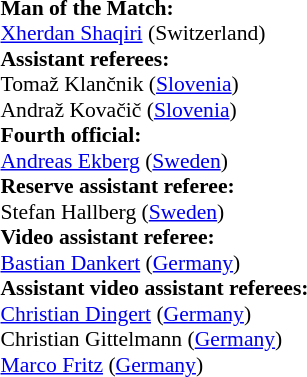<table style="width:50%;font-size:90%">
<tr>
<td><br><strong>Man of the Match:</strong>
<br><a href='#'>Xherdan Shaqiri</a> (Switzerland)<br><strong>Assistant referees:</strong>
<br>Tomaž Klančnik (<a href='#'>Slovenia</a>)
<br>Andraž Kovačič (<a href='#'>Slovenia</a>)
<br><strong>Fourth official:</strong>
<br><a href='#'>Andreas Ekberg</a> (<a href='#'>Sweden</a>)
<br><strong>Reserve assistant referee:</strong>
<br>Stefan Hallberg (<a href='#'>Sweden</a>)
<br><strong>Video assistant referee:</strong>
<br><a href='#'>Bastian Dankert</a> (<a href='#'>Germany</a>)
<br><strong>Assistant video assistant referees:</strong>
<br><a href='#'>Christian Dingert</a> (<a href='#'>Germany</a>)
<br>Christian Gittelmann (<a href='#'>Germany</a>)
<br><a href='#'>Marco Fritz</a> (<a href='#'>Germany</a>)</td>
</tr>
</table>
